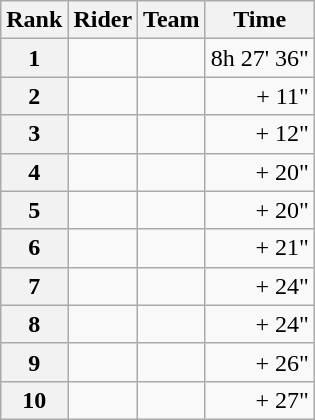<table class="wikitable" margin-bottom:0;">
<tr>
<th scope="col">Rank</th>
<th scope="col">Rider</th>
<th scope="col">Team</th>
<th scope="col">Time</th>
</tr>
<tr>
<th scope="row">1</th>
<td> </td>
<td></td>
<td align="right">8h 27' 36"</td>
</tr>
<tr>
<th scope="row">2</th>
<td></td>
<td></td>
<td align="right">+ 11"</td>
</tr>
<tr>
<th scope="row">3</th>
<td></td>
<td></td>
<td align="right">+ 12"</td>
</tr>
<tr>
<th scope="row">4</th>
<td></td>
<td></td>
<td align="right">+ 20"</td>
</tr>
<tr>
<th scope="row">5</th>
<td></td>
<td></td>
<td align="right">+ 20"</td>
</tr>
<tr>
<th scope="row">6</th>
<td></td>
<td></td>
<td align="right">+ 21"</td>
</tr>
<tr>
<th scope="row">7</th>
<td></td>
<td></td>
<td align="right">+ 24"</td>
</tr>
<tr>
<th scope="row">8</th>
<td></td>
<td></td>
<td align="right">+ 24"</td>
</tr>
<tr>
<th scope="row">9</th>
<td></td>
<td></td>
<td align="right">+ 26"</td>
</tr>
<tr>
<th scope="row">10</th>
<td></td>
<td></td>
<td align="right">+ 27"</td>
</tr>
</table>
